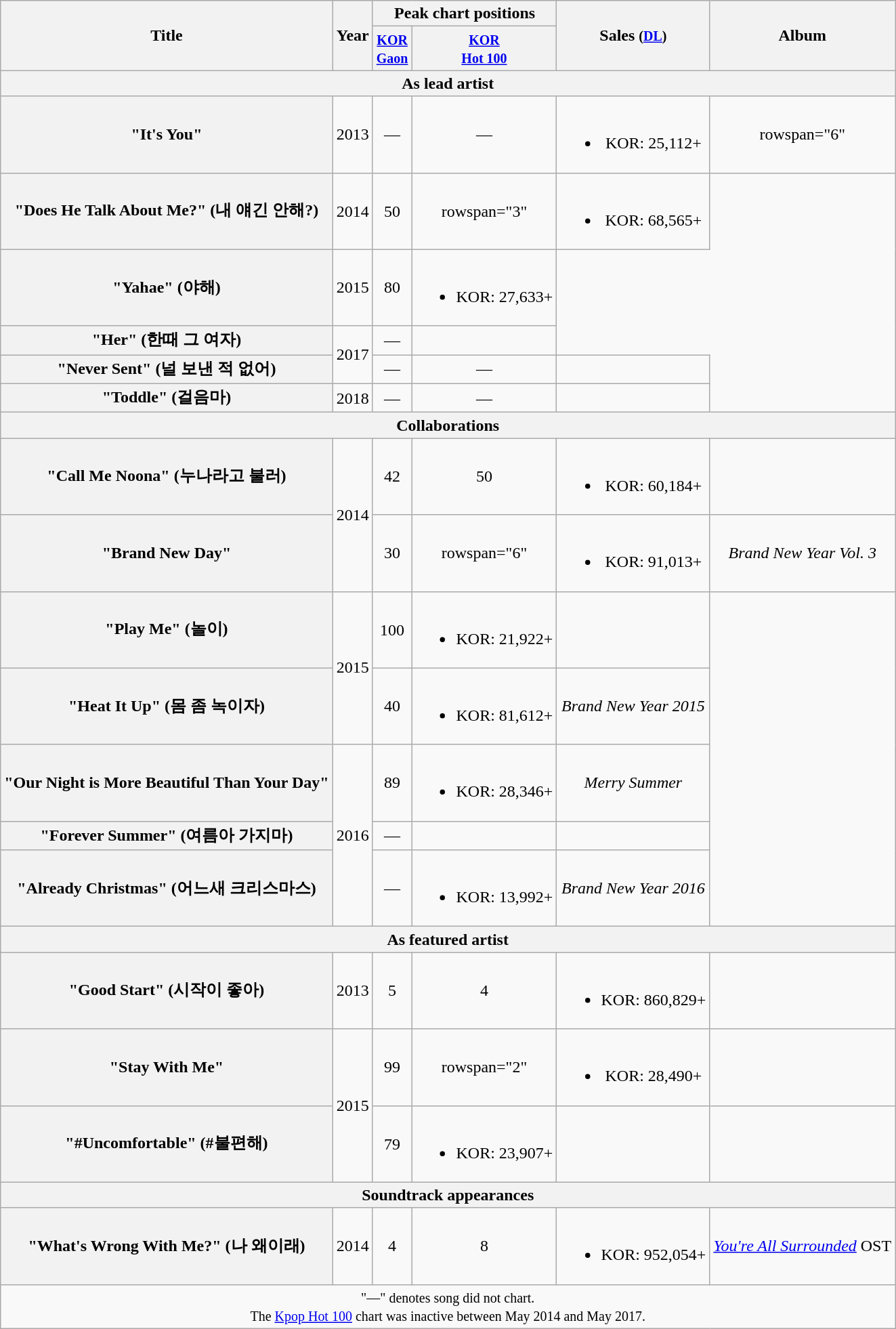<table class="wikitable plainrowheaders" style="text-align:center;">
<tr>
<th scope="col" rowspan="2">Title</th>
<th scope="col" rowspan="2">Year</th>
<th colspan="2" scope="col" style="width:5em;">Peak chart positions</th>
<th scope="col" rowspan="2">Sales <small>(<a href='#'>DL</a>)</small></th>
<th scope="col" rowspan="2">Album</th>
</tr>
<tr>
<th><small><a href='#'>KOR<br>Gaon</a></small><br></th>
<th><small><a href='#'>KOR<br>Hot 100</a></small><br></th>
</tr>
<tr>
<th colspan="6" scope="col">As lead artist</th>
</tr>
<tr>
<th scope="row">"It's You"</th>
<td>2013</td>
<td>—</td>
<td>—</td>
<td><br><ul><li>KOR: 25,112+</li></ul></td>
<td>rowspan="6" </td>
</tr>
<tr>
<th scope="row">"Does He Talk About Me?" (내 얘긴 안해?)<br></th>
<td>2014</td>
<td>50</td>
<td>rowspan="3" </td>
<td><br><ul><li>KOR: 68,565+</li></ul></td>
</tr>
<tr>
<th scope="row">"Yahae" (야해)<br></th>
<td>2015</td>
<td>80</td>
<td><br><ul><li>KOR: 27,633+</li></ul></td>
</tr>
<tr>
<th scope="row">"Her" (한때 그 여자)</th>
<td rowspan="2">2017</td>
<td>—</td>
<td></td>
</tr>
<tr>
<th scope="row">"Never Sent" (널 보낸 적 없어)<br></th>
<td>—</td>
<td>—</td>
<td></td>
</tr>
<tr>
<th scope="row">"Toddle" (걸음마)</th>
<td>2018</td>
<td>—</td>
<td>—</td>
<td></td>
</tr>
<tr>
<th colspan="6" scope="col">Collaborations</th>
</tr>
<tr>
<th scope="row">"Call Me Noona" (누나라고 불러)<br></th>
<td rowspan="2">2014</td>
<td>42</td>
<td>50</td>
<td><br><ul><li>KOR: 60,184+</li></ul></td>
<td></td>
</tr>
<tr>
<th scope="row">"Brand New Day"<br></th>
<td>30</td>
<td>rowspan="6" </td>
<td><br><ul><li>KOR: 91,013+</li></ul></td>
<td><em>Brand New Year Vol. 3</em></td>
</tr>
<tr>
<th scope="row">"Play Me" (놀이)<br></th>
<td rowspan="2">2015</td>
<td>100</td>
<td><br><ul><li>KOR: 21,922+</li></ul></td>
<td></td>
</tr>
<tr>
<th scope="row">"Heat It Up" (몸 좀 녹이자)<br></th>
<td>40</td>
<td><br><ul><li>KOR: 81,612+</li></ul></td>
<td><em>Brand New Year 2015</em></td>
</tr>
<tr>
<th scope="row">"Our Night is More Beautiful Than Your Day"<br></th>
<td rowspan="3">2016</td>
<td>89</td>
<td><br><ul><li>KOR: 28,346+</li></ul></td>
<td><em>Merry Summer</em></td>
</tr>
<tr>
<th scope="row">"Forever Summer" (여름아 가지마)<br></th>
<td>—</td>
<td></td>
<td></td>
</tr>
<tr>
<th scope="row">"Already Christmas" (어느새 크리스마스)<br></th>
<td>—</td>
<td><br><ul><li>KOR: 13,992+</li></ul></td>
<td><em>Brand New Year 2016</em></td>
</tr>
<tr>
<th colspan="6" scope="col">As featured artist</th>
</tr>
<tr>
<th scope="row">"Good Start" (시작이 좋아)<br></th>
<td>2013</td>
<td>5</td>
<td>4</td>
<td><br><ul><li>KOR: 860,829+</li></ul></td>
<td></td>
</tr>
<tr>
<th scope="row">"Stay With Me" <br></th>
<td rowspan="2">2015</td>
<td>99</td>
<td>rowspan="2" </td>
<td><br><ul><li>KOR: 28,490+</li></ul></td>
<td></td>
</tr>
<tr>
<th scope="row">"#Uncomfortable" (#불편해)<br></th>
<td>79</td>
<td><br><ul><li>KOR: 23,907+</li></ul></td>
<td></td>
</tr>
<tr>
<th colspan="6" scope="col">Soundtrack appearances</th>
</tr>
<tr>
<th scope="row">"What's Wrong With Me?" (나 왜이래)<br></th>
<td>2014</td>
<td>4</td>
<td>8</td>
<td><br><ul><li>KOR: 952,054+</li></ul></td>
<td><em><a href='#'>You're All Surrounded</a></em> OST</td>
</tr>
<tr>
<td colspan="6" align="center"><small>"—" denotes song did not chart.<br>The <a href='#'>Kpop Hot 100</a> chart was inactive between May 2014 and May 2017.</small></td>
</tr>
</table>
